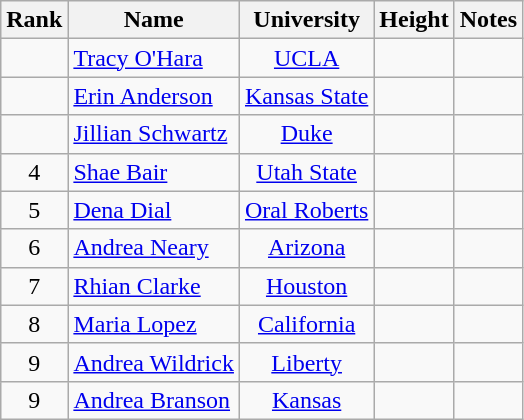<table class="wikitable sortable" style="text-align:center">
<tr>
<th>Rank</th>
<th>Name</th>
<th>University</th>
<th>Height</th>
<th>Notes</th>
</tr>
<tr>
<td></td>
<td align=left><a href='#'>Tracy O'Hara</a></td>
<td><a href='#'>UCLA</a></td>
<td></td>
<td></td>
</tr>
<tr>
<td></td>
<td align=left><a href='#'>Erin Anderson</a></td>
<td><a href='#'>Kansas State</a></td>
<td></td>
<td></td>
</tr>
<tr>
<td></td>
<td align=left><a href='#'>Jillian Schwartz</a></td>
<td><a href='#'>Duke</a></td>
<td></td>
<td></td>
</tr>
<tr>
<td>4</td>
<td align=left><a href='#'>Shae Bair</a></td>
<td><a href='#'>Utah State</a></td>
<td></td>
<td></td>
</tr>
<tr>
<td>5</td>
<td align=left><a href='#'>Dena Dial</a></td>
<td><a href='#'>Oral Roberts</a></td>
<td></td>
<td></td>
</tr>
<tr>
<td>6</td>
<td align=left><a href='#'>Andrea Neary</a></td>
<td><a href='#'>Arizona</a></td>
<td></td>
<td></td>
</tr>
<tr>
<td>7</td>
<td align=left><a href='#'>Rhian Clarke</a></td>
<td><a href='#'>Houston</a></td>
<td></td>
<td></td>
</tr>
<tr>
<td>8</td>
<td align=left><a href='#'>Maria Lopez</a></td>
<td><a href='#'>California</a></td>
<td></td>
<td></td>
</tr>
<tr>
<td>9</td>
<td align=left><a href='#'>Andrea Wildrick</a></td>
<td><a href='#'>Liberty</a></td>
<td></td>
<td></td>
</tr>
<tr>
<td>9</td>
<td align=left><a href='#'>Andrea Branson</a></td>
<td><a href='#'>Kansas</a></td>
<td></td>
<td></td>
</tr>
</table>
